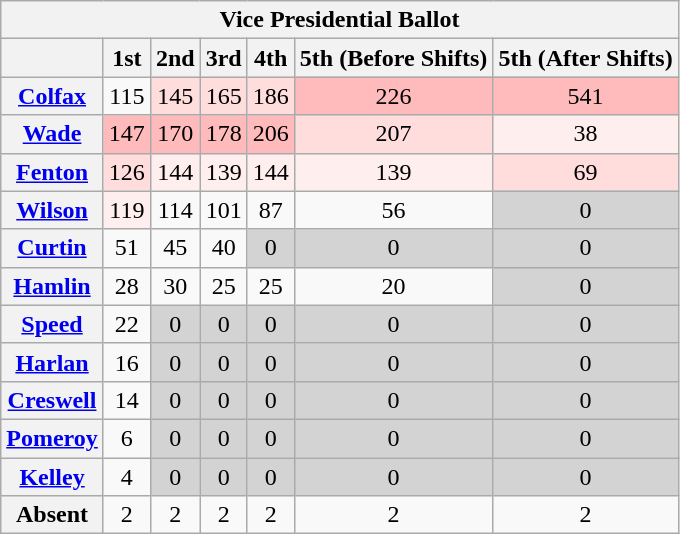<table class="wikitable sortable" style="text-align:center">
<tr>
<th colspan="7"><strong>Vice Presidential Ballot</strong></th>
</tr>
<tr>
<th></th>
<th>1st</th>
<th>2nd</th>
<th>3rd</th>
<th>4th</th>
<th>5th (Before Shifts)</th>
<th>5th (After Shifts)</th>
</tr>
<tr>
<th><a href='#'>Colfax</a></th>
<td>115</td>
<td style="background:#fdd;">145</td>
<td style="background:#fdd;">165</td>
<td style="background:#fdd;">186</td>
<td style="background:#fbb;">226</td>
<td style="background:#fbb;">541</td>
</tr>
<tr>
<th><a href='#'>Wade</a></th>
<td style="background:#fbb;">147</td>
<td style="background:#fbb;">170</td>
<td style="background:#fbb;">178</td>
<td style="background:#fbb;">206</td>
<td style="background:#fdd;">207</td>
<td style="background:#fee;">38</td>
</tr>
<tr>
<th><a href='#'>Fenton</a></th>
<td style="background:#fdd;">126</td>
<td style="background:#fee;">144</td>
<td style="background:#fee;">139</td>
<td style="background:#fee;">144</td>
<td style="background:#fee;">139</td>
<td style="background:#fdd;">69</td>
</tr>
<tr>
<th><a href='#'>Wilson</a></th>
<td style="background:#fee;">119</td>
<td>114</td>
<td>101</td>
<td>87</td>
<td>56</td>
<td style="background:#d3d3d3">0</td>
</tr>
<tr>
<th><a href='#'>Curtin</a></th>
<td>51</td>
<td>45</td>
<td>40</td>
<td style="background:#d3d3d3">0</td>
<td style="background:#d3d3d3">0</td>
<td style="background:#d3d3d3">0</td>
</tr>
<tr>
<th><a href='#'>Hamlin</a></th>
<td>28</td>
<td>30</td>
<td>25</td>
<td>25</td>
<td>20</td>
<td style="background:#d3d3d3">0</td>
</tr>
<tr>
<th><a href='#'>Speed</a></th>
<td>22</td>
<td style="background:#d3d3d3">0</td>
<td style="background:#d3d3d3">0</td>
<td style="background:#d3d3d3">0</td>
<td style="background:#d3d3d3">0</td>
<td style="background:#d3d3d3">0</td>
</tr>
<tr>
<th><a href='#'>Harlan</a></th>
<td>16</td>
<td style="background:#d3d3d3">0</td>
<td style="background:#d3d3d3">0</td>
<td style="background:#d3d3d3">0</td>
<td style="background:#d3d3d3">0</td>
<td style="background:#d3d3d3">0</td>
</tr>
<tr>
<th><a href='#'>Creswell</a></th>
<td>14</td>
<td style="background:#d3d3d3">0</td>
<td style="background:#d3d3d3">0</td>
<td style="background:#d3d3d3">0</td>
<td style="background:#d3d3d3">0</td>
<td style="background:#d3d3d3">0</td>
</tr>
<tr>
<th><a href='#'>Pomeroy</a></th>
<td>6</td>
<td style="background:#d3d3d3">0</td>
<td style="background:#d3d3d3">0</td>
<td style="background:#d3d3d3">0</td>
<td style="background:#d3d3d3">0</td>
<td style="background:#d3d3d3">0</td>
</tr>
<tr>
<th><a href='#'>Kelley</a></th>
<td>4</td>
<td style="background:#d3d3d3">0</td>
<td style="background:#d3d3d3">0</td>
<td style="background:#d3d3d3">0</td>
<td style="background:#d3d3d3">0</td>
<td style="background:#d3d3d3">0</td>
</tr>
<tr>
<th>Absent</th>
<td>2</td>
<td>2</td>
<td>2</td>
<td>2</td>
<td>2</td>
<td>2</td>
</tr>
</table>
